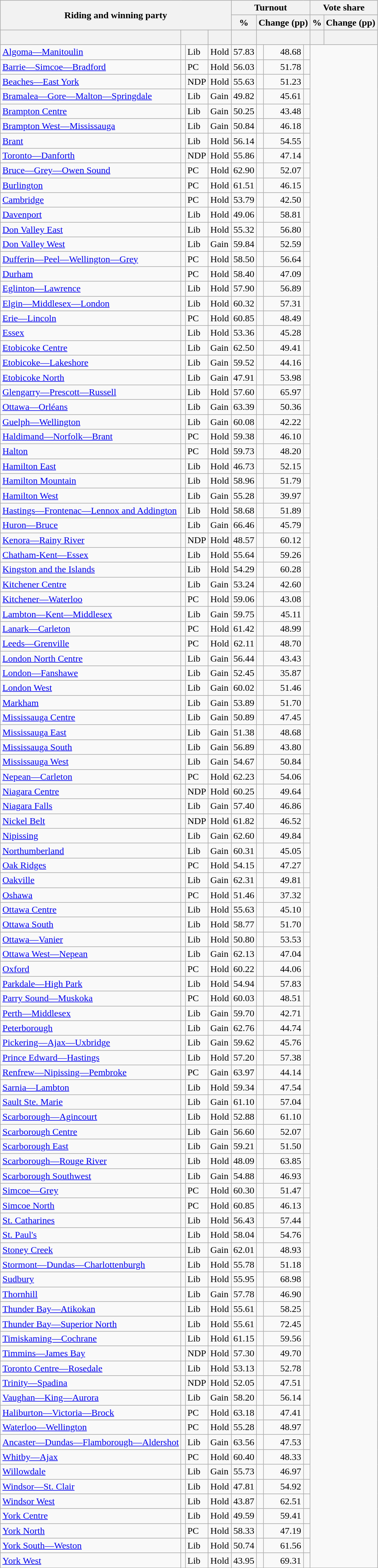<table class="wikitable sortable" style="text-align:right">
<tr>
<th rowspan="2" colspan="4">Riding and winning party</th>
<th colspan="4">Turnout</th>
<th colspan="4">Vote share</th>
</tr>
<tr>
<th>%</th>
<th colspan="3">Change (pp)</th>
<th>%</th>
<th colspan="3">Change (pp)</th>
</tr>
<tr>
<th> </th>
<th colspan="2"></th>
<th></th>
<th></th>
<th colspan="3"></th>
<th></th>
<th colspan="3"></th>
</tr>
<tr>
<td style="text-align:left;"><a href='#'>Algoma—Manitoulin</a></td>
<td></td>
<td style="text-align:left;">Lib</td>
<td style="text-align:left;">Hold</td>
<td>57.83</td>
<td></td>
<td>48.68</td>
<td></td>
</tr>
<tr>
<td style="text-align:left;"><a href='#'>Barrie—Simcoe—Bradford</a></td>
<td></td>
<td style="text-align:left;">PC</td>
<td style="text-align:left;">Hold</td>
<td>56.03</td>
<td></td>
<td>51.78</td>
<td></td>
</tr>
<tr>
<td style="text-align:left;"><a href='#'>Beaches—East York</a></td>
<td></td>
<td style="text-align:left;">NDP</td>
<td style="text-align:left;">Hold</td>
<td>55.63</td>
<td></td>
<td>51.23</td>
<td></td>
</tr>
<tr>
<td style="text-align:left;"><a href='#'>Bramalea—Gore—Malton—Springdale</a></td>
<td></td>
<td style="text-align:left;">Lib</td>
<td style="text-align:left;">Gain</td>
<td>49.82</td>
<td></td>
<td>45.61</td>
<td></td>
</tr>
<tr>
<td style="text-align:left;"><a href='#'>Brampton Centre</a></td>
<td></td>
<td style="text-align:left;">Lib</td>
<td style="text-align:left;">Gain</td>
<td>50.25</td>
<td></td>
<td>43.48</td>
<td></td>
</tr>
<tr>
<td style="text-align:left;"><a href='#'>Brampton West—Mississauga</a></td>
<td></td>
<td style="text-align:left;">Lib</td>
<td style="text-align:left;">Gain</td>
<td>50.84</td>
<td></td>
<td>46.18</td>
<td></td>
</tr>
<tr>
<td style="text-align:left;"><a href='#'>Brant</a></td>
<td></td>
<td style="text-align:left;">Lib</td>
<td style="text-align:left;">Hold</td>
<td>56.14</td>
<td></td>
<td>54.55</td>
<td></td>
</tr>
<tr>
<td style="text-align:left;"><a href='#'>Toronto—Danforth</a></td>
<td></td>
<td style="text-align:left;">NDP</td>
<td style="text-align:left;">Hold</td>
<td>55.86</td>
<td></td>
<td>47.14</td>
<td></td>
</tr>
<tr>
<td style="text-align:left;"><a href='#'>Bruce—Grey—Owen Sound</a></td>
<td></td>
<td style="text-align:left;">PC</td>
<td style="text-align:left;">Hold</td>
<td>62.90</td>
<td></td>
<td>52.07</td>
<td></td>
</tr>
<tr>
<td style="text-align:left;"><a href='#'>Burlington</a></td>
<td></td>
<td style="text-align:left;">PC</td>
<td style="text-align:left;">Hold</td>
<td>61.51</td>
<td></td>
<td>46.15</td>
<td></td>
</tr>
<tr>
<td style="text-align:left;"><a href='#'>Cambridge</a></td>
<td></td>
<td style="text-align:left;">PC</td>
<td style="text-align:left;">Hold</td>
<td>53.79</td>
<td></td>
<td>42.50</td>
<td></td>
</tr>
<tr>
<td style="text-align:left;"><a href='#'>Davenport</a></td>
<td></td>
<td style="text-align:left;">Lib</td>
<td style="text-align:left;">Hold</td>
<td>49.06</td>
<td></td>
<td>58.81</td>
<td></td>
</tr>
<tr>
<td style="text-align:left;"><a href='#'>Don Valley East</a></td>
<td></td>
<td style="text-align:left;">Lib</td>
<td style="text-align:left;">Hold</td>
<td>55.32</td>
<td></td>
<td>56.80</td>
<td></td>
</tr>
<tr>
<td style="text-align:left;"><a href='#'>Don Valley West</a></td>
<td></td>
<td style="text-align:left;">Lib</td>
<td style="text-align:left;">Gain</td>
<td>59.84</td>
<td></td>
<td>52.59</td>
<td></td>
</tr>
<tr>
<td style="text-align:left;"><a href='#'>Dufferin—Peel—Wellington—Grey</a></td>
<td></td>
<td style="text-align:left;">PC</td>
<td style="text-align:left;">Hold</td>
<td>58.50</td>
<td></td>
<td>56.64</td>
<td></td>
</tr>
<tr>
<td style="text-align:left;"><a href='#'>Durham</a></td>
<td></td>
<td style="text-align:left;">PC</td>
<td style="text-align:left;">Hold</td>
<td>58.40</td>
<td></td>
<td>47.09</td>
<td></td>
</tr>
<tr>
<td style="text-align:left;"><a href='#'>Eglinton—Lawrence</a></td>
<td></td>
<td style="text-align:left;">Lib</td>
<td style="text-align:left;">Hold</td>
<td>57.90</td>
<td></td>
<td>56.89</td>
<td></td>
</tr>
<tr>
<td style="text-align:left;"><a href='#'>Elgin—Middlesex—London</a></td>
<td></td>
<td style="text-align:left;">Lib</td>
<td style="text-align:left;">Hold</td>
<td>60.32</td>
<td></td>
<td>57.31</td>
<td></td>
</tr>
<tr>
<td style="text-align:left;"><a href='#'>Erie—Lincoln</a></td>
<td></td>
<td style="text-align:left;">PC</td>
<td style="text-align:left;">Hold</td>
<td>60.85</td>
<td></td>
<td>48.49</td>
<td></td>
</tr>
<tr>
<td style="text-align:left;"><a href='#'>Essex</a></td>
<td></td>
<td style="text-align:left;">Lib</td>
<td style="text-align:left;">Hold</td>
<td>53.36</td>
<td></td>
<td>45.28</td>
<td></td>
</tr>
<tr>
<td style="text-align:left;"><a href='#'>Etobicoke Centre</a></td>
<td></td>
<td style="text-align:left;">Lib</td>
<td style="text-align:left;">Gain</td>
<td>62.50</td>
<td></td>
<td>49.41</td>
<td></td>
</tr>
<tr>
<td style="text-align:left;"><a href='#'>Etobicoke—Lakeshore</a></td>
<td></td>
<td style="text-align:left;">Lib</td>
<td style="text-align:left;">Gain</td>
<td>59.52</td>
<td></td>
<td>44.16</td>
<td></td>
</tr>
<tr>
<td style="text-align:left;"><a href='#'>Etobicoke North</a></td>
<td></td>
<td style="text-align:left;">Lib</td>
<td style="text-align:left;">Gain</td>
<td>47.91</td>
<td></td>
<td>53.98</td>
<td></td>
</tr>
<tr>
<td style="text-align:left;"><a href='#'>Glengarry—Prescott—Russell</a></td>
<td></td>
<td style="text-align:left;">Lib</td>
<td style="text-align:left;">Hold</td>
<td>57.60</td>
<td></td>
<td>65.97</td>
<td></td>
</tr>
<tr>
<td style="text-align:left;"><a href='#'>Ottawa—Orléans</a></td>
<td></td>
<td style="text-align:left;">Lib</td>
<td style="text-align:left;">Gain</td>
<td>63.39</td>
<td></td>
<td>50.36</td>
<td></td>
</tr>
<tr>
<td style="text-align:left;"><a href='#'>Guelph—Wellington</a></td>
<td></td>
<td style="text-align:left;">Lib</td>
<td style="text-align:left;">Gain</td>
<td>60.08</td>
<td></td>
<td>42.22</td>
<td></td>
</tr>
<tr>
<td style="text-align:left;"><a href='#'>Haldimand—Norfolk—Brant</a></td>
<td></td>
<td style="text-align:left;">PC</td>
<td style="text-align:left;">Hold</td>
<td>59.38</td>
<td></td>
<td>46.10</td>
<td></td>
</tr>
<tr>
<td style="text-align:left;"><a href='#'>Halton</a></td>
<td></td>
<td style="text-align:left;">PC</td>
<td style="text-align:left;">Hold</td>
<td>59.73</td>
<td></td>
<td>48.20</td>
<td></td>
</tr>
<tr>
<td style="text-align:left;"><a href='#'>Hamilton East</a></td>
<td></td>
<td style="text-align:left;">Lib</td>
<td style="text-align:left;">Hold</td>
<td>46.73</td>
<td></td>
<td>52.15</td>
<td></td>
</tr>
<tr>
<td style="text-align:left;"><a href='#'>Hamilton Mountain</a></td>
<td></td>
<td style="text-align:left;">Lib</td>
<td style="text-align:left;">Hold</td>
<td>58.96</td>
<td></td>
<td>51.79</td>
<td></td>
</tr>
<tr>
<td style="text-align:left;"><a href='#'>Hamilton West</a></td>
<td></td>
<td style="text-align:left;">Lib</td>
<td style="text-align:left;">Gain</td>
<td>55.28</td>
<td></td>
<td>39.97</td>
<td></td>
</tr>
<tr>
<td style="text-align:left;"><a href='#'>Hastings—Frontenac—Lennox and Addington</a></td>
<td></td>
<td style="text-align:left;">Lib</td>
<td style="text-align:left;">Hold</td>
<td>58.68</td>
<td></td>
<td>51.89</td>
<td></td>
</tr>
<tr>
<td style="text-align:left;"><a href='#'>Huron—Bruce</a></td>
<td></td>
<td style="text-align:left;">Lib</td>
<td style="text-align:left;">Gain</td>
<td>66.46</td>
<td></td>
<td>45.79</td>
<td></td>
</tr>
<tr>
<td style="text-align:left;"><a href='#'>Kenora—Rainy River</a></td>
<td></td>
<td style="text-align:left;">NDP</td>
<td style="text-align:left;">Hold</td>
<td>48.57</td>
<td></td>
<td>60.12</td>
<td></td>
</tr>
<tr>
<td style="text-align:left;"><a href='#'>Chatham-Kent—Essex</a></td>
<td></td>
<td style="text-align:left;">Lib</td>
<td style="text-align:left;">Hold</td>
<td>55.64</td>
<td></td>
<td>59.26</td>
<td></td>
</tr>
<tr>
<td style="text-align:left;"><a href='#'>Kingston and the Islands</a></td>
<td></td>
<td style="text-align:left;">Lib</td>
<td style="text-align:left;">Hold</td>
<td>54.29</td>
<td></td>
<td>60.28</td>
<td></td>
</tr>
<tr>
<td style="text-align:left;"><a href='#'>Kitchener Centre</a></td>
<td></td>
<td style="text-align:left;">Lib</td>
<td style="text-align:left;">Gain</td>
<td>53.24</td>
<td></td>
<td>42.60</td>
<td></td>
</tr>
<tr>
<td style="text-align:left;"><a href='#'>Kitchener—Waterloo</a></td>
<td></td>
<td style="text-align:left;">PC</td>
<td style="text-align:left;">Hold</td>
<td>59.06</td>
<td></td>
<td>43.08</td>
<td></td>
</tr>
<tr>
<td style="text-align:left;"><a href='#'>Lambton—Kent—Middlesex</a></td>
<td></td>
<td style="text-align:left;">Lib</td>
<td style="text-align:left;">Gain</td>
<td>59.75</td>
<td></td>
<td>45.11</td>
<td></td>
</tr>
<tr>
<td style="text-align:left;"><a href='#'>Lanark—Carleton</a></td>
<td></td>
<td style="text-align:left;">PC</td>
<td style="text-align:left;">Hold</td>
<td>61.42</td>
<td></td>
<td>48.99</td>
<td></td>
</tr>
<tr>
<td style="text-align:left;"><a href='#'>Leeds—Grenville</a></td>
<td></td>
<td style="text-align:left;">PC</td>
<td style="text-align:left;">Hold</td>
<td>62.11</td>
<td></td>
<td>48.70</td>
<td></td>
</tr>
<tr>
<td style="text-align:left;"><a href='#'>London North Centre</a></td>
<td></td>
<td style="text-align:left;">Lib</td>
<td style="text-align:left;">Gain</td>
<td>56.44</td>
<td></td>
<td>43.43</td>
<td></td>
</tr>
<tr>
<td style="text-align:left;"><a href='#'>London—Fanshawe</a></td>
<td></td>
<td style="text-align:left;">Lib</td>
<td style="text-align:left;">Gain</td>
<td>52.45</td>
<td></td>
<td>35.87</td>
<td></td>
</tr>
<tr>
<td style="text-align:left;"><a href='#'>London West</a></td>
<td></td>
<td style="text-align:left;">Lib</td>
<td style="text-align:left;">Gain</td>
<td>60.02</td>
<td></td>
<td>51.46</td>
<td></td>
</tr>
<tr>
<td style="text-align:left;"><a href='#'>Markham</a></td>
<td></td>
<td style="text-align:left;">Lib</td>
<td style="text-align:left;">Gain</td>
<td>53.89</td>
<td></td>
<td>51.70</td>
<td></td>
</tr>
<tr>
<td style="text-align:left;"><a href='#'>Mississauga Centre</a></td>
<td></td>
<td style="text-align:left;">Lib</td>
<td style="text-align:left;">Gain</td>
<td>50.89</td>
<td></td>
<td>47.45</td>
<td></td>
</tr>
<tr>
<td style="text-align:left;"><a href='#'>Mississauga East</a></td>
<td></td>
<td style="text-align:left;">Lib</td>
<td style="text-align:left;">Gain</td>
<td>51.38</td>
<td></td>
<td>48.68</td>
<td></td>
</tr>
<tr>
<td style="text-align:left;"><a href='#'>Mississauga South</a></td>
<td></td>
<td style="text-align:left;">Lib</td>
<td style="text-align:left;">Gain</td>
<td>56.89</td>
<td></td>
<td>43.80</td>
<td></td>
</tr>
<tr>
<td style="text-align:left;"><a href='#'>Mississauga West</a></td>
<td></td>
<td style="text-align:left;">Lib</td>
<td style="text-align:left;">Gain</td>
<td>54.67</td>
<td></td>
<td>50.84</td>
<td></td>
</tr>
<tr>
<td style="text-align:left;"><a href='#'>Nepean—Carleton</a></td>
<td></td>
<td style="text-align:left;">PC</td>
<td style="text-align:left;">Hold</td>
<td>62.23</td>
<td></td>
<td>54.06</td>
<td></td>
</tr>
<tr>
<td style="text-align:left;"><a href='#'>Niagara Centre</a></td>
<td></td>
<td style="text-align:left;">NDP</td>
<td style="text-align:left;">Hold</td>
<td>60.25</td>
<td></td>
<td>49.64</td>
<td></td>
</tr>
<tr>
<td style="text-align:left;"><a href='#'>Niagara Falls</a></td>
<td></td>
<td style="text-align:left;">Lib</td>
<td style="text-align:left;">Gain</td>
<td>57.40</td>
<td></td>
<td>46.86</td>
<td></td>
</tr>
<tr>
<td style="text-align:left;"><a href='#'>Nickel Belt</a></td>
<td></td>
<td style="text-align:left;">NDP</td>
<td style="text-align:left;">Hold</td>
<td>61.82</td>
<td></td>
<td>46.52</td>
<td></td>
</tr>
<tr>
<td style="text-align:left;"><a href='#'>Nipissing</a></td>
<td></td>
<td style="text-align:left;">Lib</td>
<td style="text-align:left;">Gain</td>
<td>62.60</td>
<td></td>
<td>49.84</td>
<td></td>
</tr>
<tr>
<td style="text-align:left;"><a href='#'>Northumberland</a></td>
<td></td>
<td style="text-align:left;">Lib</td>
<td style="text-align:left;">Gain</td>
<td>60.31</td>
<td></td>
<td>45.05</td>
<td></td>
</tr>
<tr>
<td style="text-align:left;"><a href='#'>Oak Ridges</a></td>
<td></td>
<td style="text-align:left;">PC</td>
<td style="text-align:left;">Hold</td>
<td>54.15</td>
<td></td>
<td>47.27</td>
<td></td>
</tr>
<tr>
<td style="text-align:left;"><a href='#'>Oakville</a></td>
<td></td>
<td style="text-align:left;">Lib</td>
<td style="text-align:left;">Gain</td>
<td>62.31</td>
<td></td>
<td>49.81</td>
<td></td>
</tr>
<tr>
<td style="text-align:left;"><a href='#'>Oshawa</a></td>
<td></td>
<td style="text-align:left;">PC</td>
<td style="text-align:left;">Hold</td>
<td>51.46</td>
<td></td>
<td>37.32</td>
<td></td>
</tr>
<tr>
<td style="text-align:left;"><a href='#'>Ottawa Centre</a></td>
<td></td>
<td style="text-align:left;">Lib</td>
<td style="text-align:left;">Hold</td>
<td>55.63</td>
<td></td>
<td>45.10</td>
<td></td>
</tr>
<tr>
<td style="text-align:left;"><a href='#'>Ottawa South</a></td>
<td></td>
<td style="text-align:left;">Lib</td>
<td style="text-align:left;">Hold</td>
<td>58.77</td>
<td></td>
<td>51.70</td>
<td></td>
</tr>
<tr>
<td style="text-align:left;"><a href='#'>Ottawa—Vanier</a></td>
<td></td>
<td style="text-align:left;">Lib</td>
<td style="text-align:left;">Hold</td>
<td>50.80</td>
<td></td>
<td>53.53</td>
<td></td>
</tr>
<tr>
<td style="text-align:left;"><a href='#'>Ottawa West—Nepean</a></td>
<td></td>
<td style="text-align:left;">Lib</td>
<td style="text-align:left;">Gain</td>
<td>62.13</td>
<td></td>
<td>47.04</td>
<td></td>
</tr>
<tr>
<td style="text-align:left;"><a href='#'>Oxford</a></td>
<td></td>
<td style="text-align:left;">PC</td>
<td style="text-align:left;">Hold</td>
<td>60.22</td>
<td></td>
<td>44.06</td>
<td></td>
</tr>
<tr>
<td style="text-align:left;"><a href='#'>Parkdale—High Park</a></td>
<td></td>
<td style="text-align:left;">Lib</td>
<td style="text-align:left;">Hold</td>
<td>54.94</td>
<td></td>
<td>57.83</td>
<td></td>
</tr>
<tr>
<td style="text-align:left;"><a href='#'>Parry Sound—Muskoka</a></td>
<td></td>
<td style="text-align:left;">PC</td>
<td style="text-align:left;">Hold</td>
<td>60.03</td>
<td></td>
<td>48.51</td>
<td></td>
</tr>
<tr>
<td style="text-align:left;"><a href='#'>Perth—Middlesex</a></td>
<td></td>
<td style="text-align:left;">Lib</td>
<td style="text-align:left;">Gain</td>
<td>59.70</td>
<td></td>
<td>42.71</td>
<td></td>
</tr>
<tr>
<td style="text-align:left;"><a href='#'>Peterborough</a></td>
<td></td>
<td style="text-align:left;">Lib</td>
<td style="text-align:left;">Gain</td>
<td>62.76</td>
<td></td>
<td>44.74</td>
<td></td>
</tr>
<tr>
<td style="text-align:left;"><a href='#'>Pickering—Ajax—Uxbridge</a></td>
<td></td>
<td style="text-align:left;">Lib</td>
<td style="text-align:left;">Gain</td>
<td>59.62</td>
<td></td>
<td>45.76</td>
<td></td>
</tr>
<tr>
<td style="text-align:left;"><a href='#'>Prince Edward—Hastings</a></td>
<td></td>
<td style="text-align:left;">Lib</td>
<td style="text-align:left;">Hold</td>
<td>57.20</td>
<td></td>
<td>57.38</td>
<td></td>
</tr>
<tr>
<td style="text-align:left;"><a href='#'>Renfrew—Nipissing—Pembroke</a></td>
<td></td>
<td style="text-align:left;">PC</td>
<td style="text-align:left;">Gain</td>
<td>63.97</td>
<td></td>
<td>44.14</td>
<td></td>
</tr>
<tr>
<td style="text-align:left;"><a href='#'>Sarnia—Lambton</a></td>
<td></td>
<td style="text-align:left;">Lib</td>
<td style="text-align:left;">Hold</td>
<td>59.34</td>
<td></td>
<td>47.54</td>
<td></td>
</tr>
<tr>
<td style="text-align:left;"><a href='#'>Sault Ste. Marie</a></td>
<td></td>
<td style="text-align:left;">Lib</td>
<td style="text-align:left;">Gain</td>
<td>61.10</td>
<td></td>
<td>57.04</td>
<td></td>
</tr>
<tr>
<td style="text-align:left;"><a href='#'>Scarborough—Agincourt</a></td>
<td></td>
<td style="text-align:left;">Lib</td>
<td style="text-align:left;">Hold</td>
<td>52.88</td>
<td></td>
<td>61.10</td>
<td></td>
</tr>
<tr>
<td style="text-align:left;"><a href='#'>Scarborough Centre</a></td>
<td></td>
<td style="text-align:left;">Lib</td>
<td style="text-align:left;">Gain</td>
<td>56.60</td>
<td></td>
<td>52.07</td>
<td></td>
</tr>
<tr>
<td style="text-align:left;"><a href='#'>Scarborough East</a></td>
<td></td>
<td style="text-align:left;">Lib</td>
<td style="text-align:left;">Gain</td>
<td>59.21</td>
<td></td>
<td>51.50</td>
<td></td>
</tr>
<tr>
<td style="text-align:left;"><a href='#'>Scarborough—Rouge River</a></td>
<td></td>
<td style="text-align:left;">Lib</td>
<td style="text-align:left;">Hold</td>
<td>48.09</td>
<td></td>
<td>63.85</td>
<td></td>
</tr>
<tr>
<td style="text-align:left;"><a href='#'>Scarborough Southwest</a></td>
<td></td>
<td style="text-align:left;">Lib</td>
<td style="text-align:left;">Gain</td>
<td>54.88</td>
<td></td>
<td>46.93</td>
<td></td>
</tr>
<tr>
<td style="text-align:left;"><a href='#'>Simcoe—Grey</a></td>
<td></td>
<td style="text-align:left;">PC</td>
<td style="text-align:left;">Hold</td>
<td>60.30</td>
<td></td>
<td>51.47</td>
<td></td>
</tr>
<tr>
<td style="text-align:left;"><a href='#'>Simcoe North</a></td>
<td></td>
<td style="text-align:left;">PC</td>
<td style="text-align:left;">Hold</td>
<td>60.85</td>
<td></td>
<td>46.13</td>
<td></td>
</tr>
<tr>
<td style="text-align:left;"><a href='#'>St. Catharines</a></td>
<td></td>
<td style="text-align:left;">Lib</td>
<td style="text-align:left;">Hold</td>
<td>56.43</td>
<td></td>
<td>57.44</td>
<td></td>
</tr>
<tr>
<td style="text-align:left;"><a href='#'>St. Paul's</a></td>
<td></td>
<td style="text-align:left;">Lib</td>
<td style="text-align:left;">Hold</td>
<td>58.04</td>
<td></td>
<td>54.76</td>
<td></td>
</tr>
<tr>
<td style="text-align:left;"><a href='#'>Stoney Creek</a></td>
<td></td>
<td style="text-align:left;">Lib</td>
<td style="text-align:left;">Gain</td>
<td>62.01</td>
<td></td>
<td>48.93</td>
<td></td>
</tr>
<tr>
<td style="text-align:left;"><a href='#'>Stormont—Dundas—Charlottenburgh</a></td>
<td></td>
<td style="text-align:left;">Lib</td>
<td style="text-align:left;">Hold</td>
<td>55.78</td>
<td></td>
<td>51.18</td>
<td></td>
</tr>
<tr>
<td style="text-align:left;"><a href='#'>Sudbury</a></td>
<td></td>
<td style="text-align:left;">Lib</td>
<td style="text-align:left;">Hold</td>
<td>55.95</td>
<td></td>
<td>68.98</td>
<td></td>
</tr>
<tr>
<td style="text-align:left;"><a href='#'>Thornhill</a></td>
<td></td>
<td style="text-align:left;">Lib</td>
<td style="text-align:left;">Gain</td>
<td>57.78</td>
<td></td>
<td>46.90</td>
<td></td>
</tr>
<tr>
<td style="text-align:left;"><a href='#'>Thunder Bay—Atikokan</a></td>
<td></td>
<td style="text-align:left;">Lib</td>
<td style="text-align:left;">Hold</td>
<td>55.61</td>
<td></td>
<td>58.25</td>
<td></td>
</tr>
<tr>
<td style="text-align:left;"><a href='#'>Thunder Bay—Superior North</a></td>
<td></td>
<td style="text-align:left;">Lib</td>
<td style="text-align:left;">Hold</td>
<td>55.61</td>
<td></td>
<td>72.45</td>
<td></td>
</tr>
<tr>
<td style="text-align:left;"><a href='#'>Timiskaming—Cochrane</a></td>
<td></td>
<td style="text-align:left;">Lib</td>
<td style="text-align:left;">Hold</td>
<td>61.15</td>
<td></td>
<td>59.56</td>
<td></td>
</tr>
<tr>
<td style="text-align:left;"><a href='#'>Timmins—James Bay</a></td>
<td></td>
<td style="text-align:left;">NDP</td>
<td style="text-align:left;">Hold</td>
<td>57.30</td>
<td></td>
<td>49.70</td>
<td></td>
</tr>
<tr>
<td style="text-align:left;"><a href='#'>Toronto Centre—Rosedale</a></td>
<td></td>
<td style="text-align:left;">Lib</td>
<td style="text-align:left;">Hold</td>
<td>53.13</td>
<td></td>
<td>52.78</td>
<td></td>
</tr>
<tr>
<td style="text-align:left;"><a href='#'>Trinity—Spadina</a></td>
<td></td>
<td style="text-align:left;">NDP</td>
<td style="text-align:left;">Hold</td>
<td>52.05</td>
<td></td>
<td>47.51</td>
<td></td>
</tr>
<tr>
<td style="text-align:left;"><a href='#'>Vaughan—King—Aurora</a></td>
<td></td>
<td style="text-align:left;">Lib</td>
<td style="text-align:left;">Gain</td>
<td>58.20</td>
<td></td>
<td>56.14</td>
<td></td>
</tr>
<tr>
<td style="text-align:left;"><a href='#'>Haliburton—Victoria—Brock</a></td>
<td></td>
<td style="text-align:left;">PC</td>
<td style="text-align:left;">Hold</td>
<td>63.18</td>
<td></td>
<td>47.41</td>
<td></td>
</tr>
<tr>
<td style="text-align:left;"><a href='#'>Waterloo—Wellington</a></td>
<td></td>
<td style="text-align:left;">PC</td>
<td style="text-align:left;">Hold</td>
<td>55.28</td>
<td></td>
<td>48.97</td>
<td></td>
</tr>
<tr>
<td style="text-align:left;"><a href='#'>Ancaster—Dundas—Flamborough—Aldershot</a></td>
<td></td>
<td style="text-align:left;">Lib</td>
<td style="text-align:left;">Gain</td>
<td>63.56</td>
<td></td>
<td>47.53</td>
<td></td>
</tr>
<tr>
<td style="text-align:left;"><a href='#'>Whitby—Ajax</a></td>
<td></td>
<td style="text-align:left;">PC</td>
<td style="text-align:left;">Hold</td>
<td>60.40</td>
<td></td>
<td>48.33</td>
<td></td>
</tr>
<tr>
<td style="text-align:left;"><a href='#'>Willowdale</a></td>
<td></td>
<td style="text-align:left;">Lib</td>
<td style="text-align:left;">Gain</td>
<td>55.73</td>
<td></td>
<td>46.97</td>
<td></td>
</tr>
<tr>
<td style="text-align:left;"><a href='#'>Windsor—St. Clair</a></td>
<td></td>
<td style="text-align:left;">Lib</td>
<td style="text-align:left;">Hold</td>
<td>47.81</td>
<td></td>
<td>54.92</td>
<td></td>
</tr>
<tr>
<td style="text-align:left;"><a href='#'>Windsor West</a></td>
<td></td>
<td style="text-align:left;">Lib</td>
<td style="text-align:left;">Hold</td>
<td>43.87</td>
<td></td>
<td>62.51</td>
<td></td>
</tr>
<tr>
<td style="text-align:left;"><a href='#'>York Centre</a></td>
<td></td>
<td style="text-align:left;">Lib</td>
<td style="text-align:left;">Hold</td>
<td>49.59</td>
<td></td>
<td>59.41</td>
<td></td>
</tr>
<tr>
<td style="text-align:left;"><a href='#'>York North</a></td>
<td></td>
<td style="text-align:left;">PC</td>
<td style="text-align:left;">Hold</td>
<td>58.33</td>
<td></td>
<td>47.19</td>
<td></td>
</tr>
<tr>
<td style="text-align:left;"><a href='#'>York South—Weston</a></td>
<td></td>
<td style="text-align:left;">Lib</td>
<td style="text-align:left;">Hold</td>
<td>50.74</td>
<td></td>
<td>61.56</td>
<td></td>
</tr>
<tr>
<td style="text-align:left;"><a href='#'>York West</a></td>
<td></td>
<td style="text-align:left;">Lib</td>
<td style="text-align:left;">Hold</td>
<td>43.95</td>
<td></td>
<td>69.31</td>
<td></td>
</tr>
</table>
